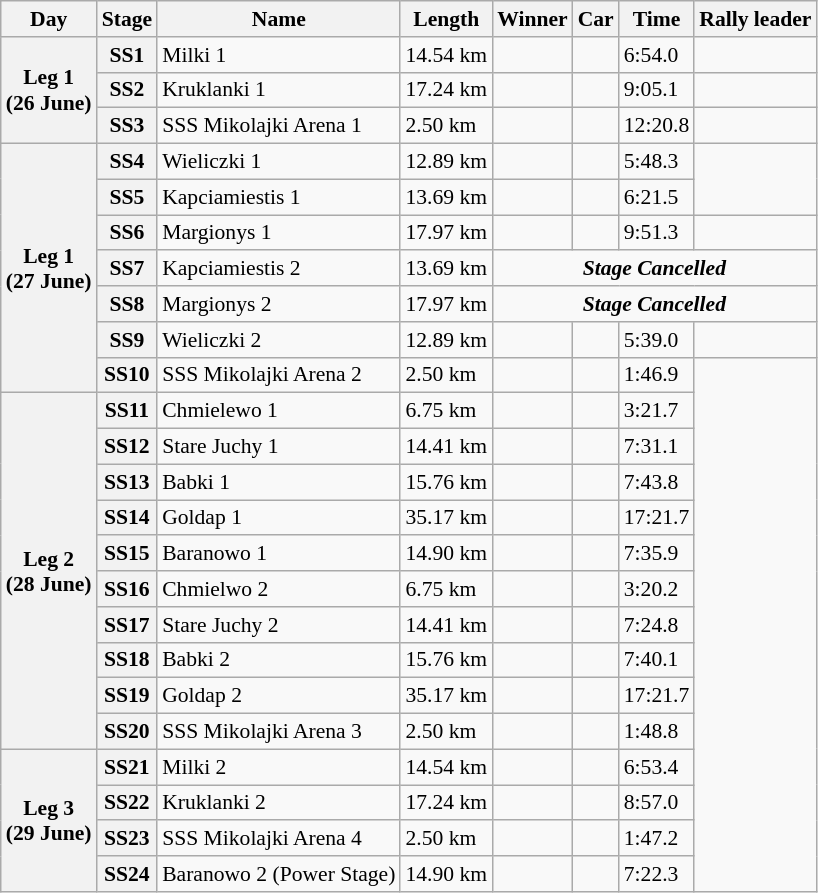<table class="wikitable" style="text-align: left; font-size: 90%; max-width: 950px;">
<tr>
<th>Day</th>
<th>Stage</th>
<th>Name</th>
<th>Length</th>
<th>Winner</th>
<th>Car</th>
<th>Time</th>
<th>Rally leader</th>
</tr>
<tr>
<th rowspan=3>Leg 1<br>(26 June)</th>
<th>SS1</th>
<td> Milki 1</td>
<td>14.54 km</td>
<td></td>
<td></td>
<td>6:54.0</td>
<td></td>
</tr>
<tr>
<th>SS2</th>
<td> Kruklanki 1</td>
<td>17.24 km</td>
<td></td>
<td></td>
<td>9:05.1</td>
<td></td>
</tr>
<tr>
<th>SS3</th>
<td> SSS Mikolajki Arena 1</td>
<td>2.50 km</td>
<td></td>
<td></td>
<td>12:20.8</td>
<td></td>
</tr>
<tr>
<th rowspan=7>Leg 1<br>(27 June)</th>
<th>SS4</th>
<td> Wieliczki 1</td>
<td>12.89 km</td>
<td></td>
<td></td>
<td>5:48.3</td>
<td rowspan="2"></td>
</tr>
<tr>
<th>SS5</th>
<td> Kapciamiestis 1</td>
<td>13.69 km</td>
<td></td>
<td></td>
<td>6:21.5</td>
</tr>
<tr>
<th>SS6</th>
<td> Margionys 1</td>
<td>17.97 km</td>
<td></td>
<td></td>
<td>9:51.3</td>
<td></td>
</tr>
<tr>
<th>SS7</th>
<td> Kapciamiestis 2</td>
<td>13.69 km</td>
<td colspan="4" align="center"><strong><em>Stage Cancelled</em></strong></td>
</tr>
<tr>
<th>SS8</th>
<td> Margionys 2</td>
<td>17.97 km</td>
<td colspan="4" align="center"><strong><em>Stage Cancelled</em></strong></td>
</tr>
<tr>
<th>SS9</th>
<td> Wieliczki 2</td>
<td>12.89 km</td>
<td></td>
<td></td>
<td>5:39.0</td>
<td></td>
</tr>
<tr>
<th>SS10</th>
<td> SSS Mikolajki Arena 2</td>
<td>2.50 km</td>
<td></td>
<td></td>
<td>1:46.9</td>
<td rowspan=25></td>
</tr>
<tr>
<th rowspan=10>Leg 2<br>(28 June)</th>
<th>SS11</th>
<td> Chmielewo 1</td>
<td>6.75 km</td>
<td></td>
<td></td>
<td>3:21.7</td>
</tr>
<tr>
<th>SS12</th>
<td> Stare Juchy 1</td>
<td>14.41 km</td>
<td></td>
<td></td>
<td>7:31.1</td>
</tr>
<tr>
<th>SS13</th>
<td> Babki 1</td>
<td>15.76 km</td>
<td></td>
<td></td>
<td>7:43.8</td>
</tr>
<tr>
<th>SS14</th>
<td> Goldap 1</td>
<td>35.17 km</td>
<td></td>
<td></td>
<td>17:21.7</td>
</tr>
<tr>
<th>SS15</th>
<td> Baranowo 1</td>
<td>14.90 km</td>
<td></td>
<td></td>
<td>7:35.9</td>
</tr>
<tr>
<th>SS16</th>
<td> Chmielwo 2</td>
<td>6.75 km</td>
<td></td>
<td></td>
<td>3:20.2</td>
</tr>
<tr>
<th>SS17</th>
<td> Stare Juchy 2</td>
<td>14.41 km</td>
<td></td>
<td></td>
<td>7:24.8</td>
</tr>
<tr>
<th>SS18</th>
<td> Babki 2</td>
<td>15.76 km</td>
<td></td>
<td></td>
<td>7:40.1</td>
</tr>
<tr>
<th>SS19</th>
<td> Goldap 2</td>
<td>35.17 km</td>
<td></td>
<td></td>
<td>17:21.7</td>
</tr>
<tr>
<th>SS20</th>
<td> SSS Mikolajki Arena 3</td>
<td>2.50 km</td>
<td></td>
<td></td>
<td>1:48.8</td>
</tr>
<tr>
<th rowspan=4>Leg 3<br>(29 June)</th>
<th>SS21</th>
<td> Milki 2</td>
<td>14.54 km</td>
<td></td>
<td></td>
<td>6:53.4</td>
</tr>
<tr>
<th>SS22</th>
<td> Kruklanki 2</td>
<td>17.24 km</td>
<td></td>
<td></td>
<td>8:57.0</td>
</tr>
<tr>
<th>SS23</th>
<td> SSS Mikolajki Arena 4</td>
<td>2.50 km</td>
<td></td>
<td></td>
<td>1:47.2</td>
</tr>
<tr>
<th>SS24</th>
<td> Baranowo 2 (Power Stage)</td>
<td>14.90 km</td>
<td></td>
<td></td>
<td>7:22.3</td>
</tr>
</table>
